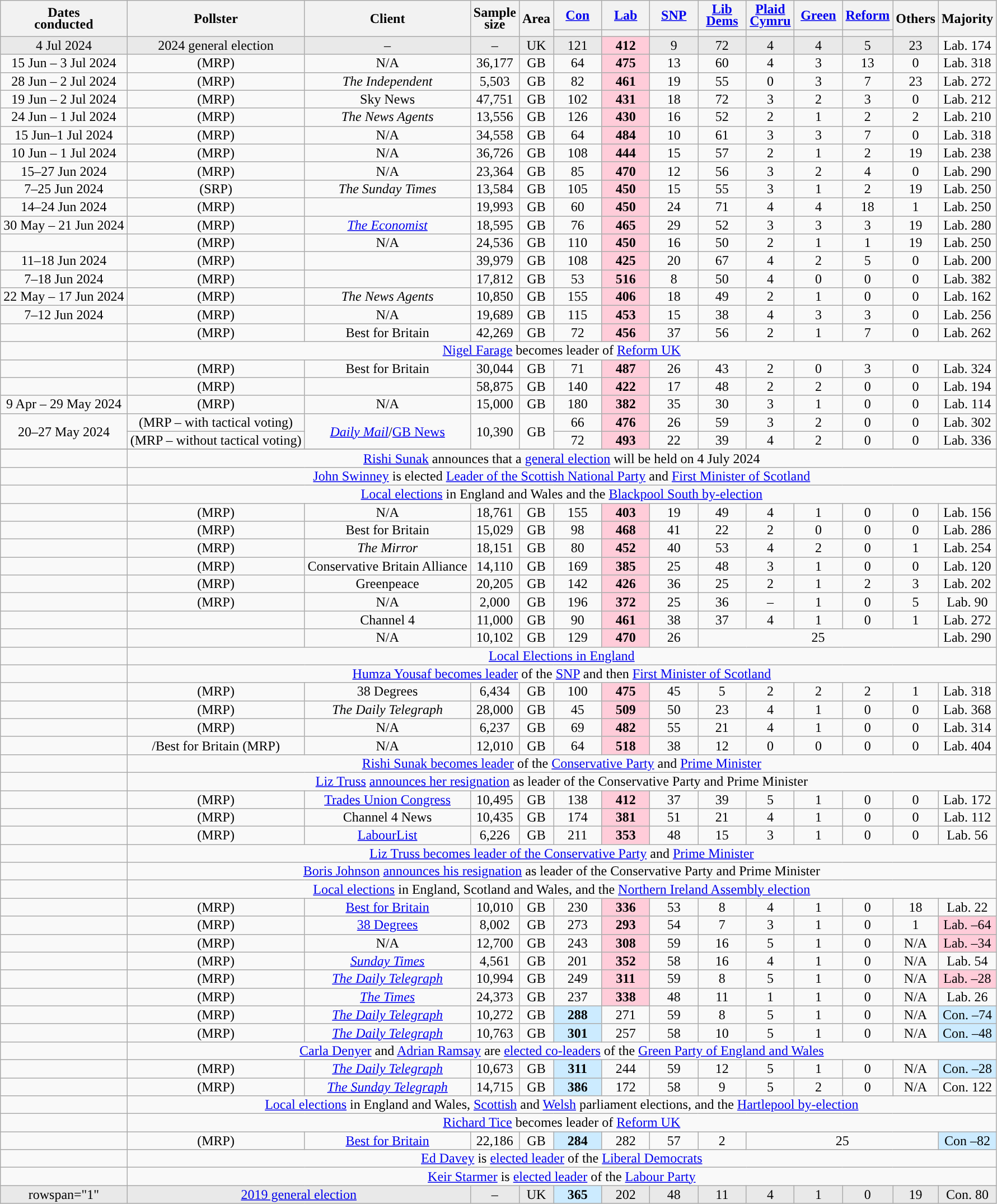<table class="wikitable sortable mw-datatable" style="text-align:center;  line-height:14px;">
<tr>
<th rowspan="2">Dates<br>conducted</th>
<th rowspan="2">Pollster</th>
<th rowspan="2">Client</th>
<th rowspan="2" data-sort-type="number">Sample<br>size</th>
<th rowspan="2">Area</th>
<th class="unsortable" style="width:50px;"><a href='#'>Con</a></th>
<th class="unsortable" style="width:50px;"><a href='#'>Lab</a></th>
<th class="unsortable" style="width:50px;"><a href='#'>SNP</a></th>
<th class="unsortable" style="width:50px;"><a href='#'>Lib Dems</a></th>
<th class="unsortable" style="width:50px;"><a href='#'>Plaid Cymru</a></th>
<th class="unsortable" style="width:50px;"><a href='#'>Green</a></th>
<th class="unsortable"><a href='#'>Reform</a></th>
<th rowspan="2" class="unsortable">Others</th>
<th rowspan="2" data-sort-type="number">Majority</th>
</tr>
<tr>
<th data-sort-type="number" style="background:"></th>
<th data-sort-type="number" style="background:"></th>
<th data-sort-type="number" style="background:"></th>
<th data-sort-type="number" style="background:"></th>
<th data-sort-type="number" style="background:"></th>
<th data-sort-type="number" style="background:"></th>
<th data-sort-type="number" style="background:"></th>
</tr>
<tr>
<td style="background:#e9e9e9;">4 Jul 2024</td>
<td style="background:#e9e9e9;">2024 general election</td>
<td style="background:#e9e9e9;">–</td>
<td style="background:#e9e9e9;">–</td>
<td style="background:#e9e9e9;">UK</td>
<td style="background:#e9e9e9;">121</td>
<td style="background:#ffccd9;"><strong>412</strong></td>
<td style="background:#e9e9e9;">9</td>
<td style="background:#e9e9e9;">72</td>
<td style="background:#e9e9e9;">4</td>
<td style="background:#e9e9e9;">4</td>
<td style="background:#e9e9e9;">5</td>
<td style="background:#e9e9e9;">23</td>
<td style="background:">Lab. 174</td>
</tr>
<tr>
<td data-sort-value="2024-07-03">15 Jun – 3 Jul 2024</td>
<td> (MRP)</td>
<td>N/A</td>
<td>36,177</td>
<td>GB</td>
<td>64</td>
<td style="background:#ffccd9;"><strong>475</strong></td>
<td>13</td>
<td>60</td>
<td>4</td>
<td>3</td>
<td>13</td>
<td>0</td>
<td style="background:">Lab. 318</td>
</tr>
<tr>
<td data-sort-value="2024-07-03">28 Jun – 2 Jul 2024</td>
<td> (MRP)</td>
<td><em>The Independent</em></td>
<td>5,503</td>
<td>GB</td>
<td>82</td>
<td style="background:#ffccd9;"><strong>461</strong></td>
<td>19</td>
<td>55</td>
<td>0</td>
<td>3</td>
<td>7</td>
<td>23</td>
<td style="background:">Lab. 272</td>
</tr>
<tr>
<td data-sort-value="2024-07-02">19 Jun – 2 Jul 2024</td>
<td> (MRP)</td>
<td>Sky News</td>
<td>47,751</td>
<td>GB</td>
<td>102</td>
<td style="background:#ffccd9;"><strong>431</strong></td>
<td>18</td>
<td>72</td>
<td>3</td>
<td>2</td>
<td>3</td>
<td>0</td>
<td style="background:">Lab. 212</td>
</tr>
<tr>
<td data-sort-value="2024-07-101">24 Jun – 1 Jul 2024</td>
<td> (MRP)</td>
<td><em>The News Agents</em></td>
<td>13,556</td>
<td>GB</td>
<td>126</td>
<td style="background:#ffccd9;"><strong>430</strong></td>
<td>16</td>
<td>52</td>
<td>2</td>
<td>1</td>
<td>2</td>
<td>2</td>
<td style="background:">Lab. 210</td>
</tr>
<tr>
<td data-sort-value="2024-07-02">15 Jun–1 Jul 2024</td>
<td> (MRP)</td>
<td>N/A</td>
<td>34,558</td>
<td>GB</td>
<td>64</td>
<td style="background:#ffccd9;"><strong>484</strong></td>
<td>10</td>
<td>61</td>
<td>3</td>
<td>3</td>
<td>7</td>
<td>0</td>
<td style="background:">Lab. 318</td>
</tr>
<tr>
<td data-sort-value="2024-07-01">10 Jun – 1 Jul 2024</td>
<td> (MRP)</td>
<td>N/A</td>
<td>36,726</td>
<td>GB</td>
<td>108</td>
<td style="background:#ffccd9;"><strong>444</strong></td>
<td>15</td>
<td>57</td>
<td>2</td>
<td>1</td>
<td>2</td>
<td>19</td>
<td style="background:">Lab. 238</td>
</tr>
<tr>
<td data-sort-value="2024-06-28">15–27 Jun 2024</td>
<td> (MRP)</td>
<td>N/A</td>
<td>23,364</td>
<td>GB</td>
<td>85</td>
<td style="background:#ffccd9;"><strong>470</strong></td>
<td>12</td>
<td>56</td>
<td>3</td>
<td>2</td>
<td>4</td>
<td>0</td>
<td style="background:">Lab. 290</td>
</tr>
<tr>
<td data-sort-value="2024-06-25">7–25 Jun 2024</td>
<td> (SRP)</td>
<td><em>The Sunday Times</em></td>
<td>13,584</td>
<td>GB</td>
<td>105</td>
<td style="background:#ffccd9;"><strong>450</strong></td>
<td>15</td>
<td>55</td>
<td>3</td>
<td>1</td>
<td>2</td>
<td>19</td>
<td style="background:">Lab. 250</td>
</tr>
<tr>
<td data-sort-value="2024-06-24">14–24 Jun 2024</td>
<td> (MRP)</td>
<td><em></em></td>
<td>19,993</td>
<td>GB</td>
<td>60</td>
<td style="background:#ffccd9;"><strong>450</strong></td>
<td>24</td>
<td>71</td>
<td>4</td>
<td>4</td>
<td>18</td>
<td>1</td>
<td style="background:">Lab. 250</td>
</tr>
<tr>
<td data-sort-value="2024-06-21">30 May – 21 Jun 2024</td>
<td> (MRP)</td>
<td><em><a href='#'>The Economist</a></em></td>
<td>18,595</td>
<td>GB</td>
<td>76</td>
<td style="background:#ffccd9;"><strong>465</strong></td>
<td>29</td>
<td>52</td>
<td>3</td>
<td>3</td>
<td>3</td>
<td>19</td>
<td style="background:">Lab. 280</td>
</tr>
<tr>
<td></td>
<td> (MRP)</td>
<td>N/A</td>
<td>24,536</td>
<td>GB</td>
<td>110</td>
<td style="background:#ffccd9;"><strong>450</strong></td>
<td>16</td>
<td>50</td>
<td>2</td>
<td>1</td>
<td>1</td>
<td>19</td>
<td style="background:">Lab. 250</td>
</tr>
<tr>
<td data-sort-value="2024-06-18">11–18 Jun 2024</td>
<td> (MRP)</td>
<td></td>
<td>39,979</td>
<td>GB</td>
<td>108</td>
<td style="background:#ffccd9;"><strong>425</strong></td>
<td>20</td>
<td>67</td>
<td>4</td>
<td>2</td>
<td>5</td>
<td>0</td>
<td style="background:">Lab. 200</td>
</tr>
<tr>
<td data-sort-value="2024-06-18">7–18 Jun 2024</td>
<td> (MRP)</td>
<td><em></em></td>
<td>17,812</td>
<td>GB</td>
<td>53</td>
<td style="background:#ffccd9;"><strong>516</strong></td>
<td>8</td>
<td>50</td>
<td>4</td>
<td>0</td>
<td>0</td>
<td>0</td>
<td style="background:">Lab. 382</td>
</tr>
<tr>
<td data-sort-value="2024-06-18">22 May – 17 Jun 2024</td>
<td> (MRP)</td>
<td><em>The News Agents</em></td>
<td>10,850</td>
<td>GB</td>
<td>155</td>
<td style="background:#ffccd9;"><strong>406</strong></td>
<td>18</td>
<td>49</td>
<td>2</td>
<td>1</td>
<td>0</td>
<td>0</td>
<td style="background:">Lab. 162</td>
</tr>
<tr>
<td data-sort-value="2024-06-18">7–12 Jun 2024</td>
<td> (MRP)</td>
<td>N/A</td>
<td>19,689</td>
<td>GB</td>
<td>115</td>
<td style="background:#ffccd9;"><strong>453</strong></td>
<td>15</td>
<td>38</td>
<td>4</td>
<td>3</td>
<td>3</td>
<td>0</td>
<td style="background:">Lab. 256</td>
</tr>
<tr>
<td></td>
<td> (MRP)</td>
<td>Best for Britain</td>
<td>42,269</td>
<td>GB</td>
<td>72</td>
<td style="background:#ffccd9;"><strong>456</strong></td>
<td>37</td>
<td>56</td>
<td>2</td>
<td>1</td>
<td>7</td>
<td>0</td>
<td style="background:">Lab. 262</td>
</tr>
<tr>
<td></td>
<td colspan="13"><a href='#'>Nigel Farage</a> becomes leader of  <a href='#'>Reform UK</a></td>
</tr>
<tr>
<td></td>
<td> (MRP)</td>
<td>Best for Britain</td>
<td>30,044</td>
<td>GB</td>
<td>71</td>
<td style="background:#ffccd9;"><strong>487</strong></td>
<td>26</td>
<td>43</td>
<td>2</td>
<td>0</td>
<td>3</td>
<td>0</td>
<td style="background:">Lab. 324</td>
</tr>
<tr>
<td></td>
<td> (MRP)</td>
<td></td>
<td>58,875</td>
<td>GB</td>
<td>140</td>
<td style="background:#ffccd9;"><strong>422</strong></td>
<td>17</td>
<td>48</td>
<td>2</td>
<td>2</td>
<td>0</td>
<td>0</td>
<td style="background:">Lab. 194</td>
</tr>
<tr>
<td data-sort-value="2024-05-29">9 Apr – 29 May 2024</td>
<td> (MRP)</td>
<td>N/A</td>
<td>15,000</td>
<td>GB</td>
<td>180</td>
<td style="background:#ffccd9;"><strong>382</strong></td>
<td>35</td>
<td>30</td>
<td>3</td>
<td>1</td>
<td>0</td>
<td>0</td>
<td style="background:">Lab. 114</td>
</tr>
<tr>
<td rowspan="2" data-sort-value="2024-05-27">20–27 May 2024</td>
<td> (MRP – with tactical voting)</td>
<td rowspan="2"><em><a href='#'>Daily Mail</a></em>/<a href='#'>GB News</a></td>
<td rowspan="2">10,390</td>
<td rowspan="2">GB</td>
<td>66</td>
<td style="background:#ffccd9;"><strong>476</strong></td>
<td>26</td>
<td>59</td>
<td>3</td>
<td>2</td>
<td>0</td>
<td>0</td>
<td style="background:">Lab. 302</td>
</tr>
<tr>
<td> (MRP – without tactical voting)</td>
<td>72</td>
<td style="background:#ffccd9;"><strong>493</strong></td>
<td>22</td>
<td>39</td>
<td>4</td>
<td>2</td>
<td>0</td>
<td>0</td>
<td style="background:">Lab. 336</td>
</tr>
<tr>
</tr>
<tr>
<td></td>
<td colspan="13"><a href='#'>Rishi Sunak</a> announces that a <a href='#'>general election</a> will be held on 4 July 2024</td>
</tr>
<tr>
<td></td>
<td colspan="13"><a href='#'>John Swinney</a> is elected <a href='#'>Leader of the Scottish National Party</a> and <a href='#'>First Minister of Scotland</a></td>
</tr>
<tr>
<td></td>
<td colspan="13"><a href='#'>Local elections</a> in England and Wales and the <a href='#'>Blackpool South by-election</a></td>
</tr>
<tr>
<td></td>
<td> (MRP)</td>
<td>N/A</td>
<td>18,761</td>
<td>GB</td>
<td>155</td>
<td style="background:#ffccd9;"><strong>403</strong></td>
<td>19</td>
<td>49</td>
<td>4</td>
<td>1</td>
<td>0</td>
<td>0</td>
<td style="background:">Lab. 156</td>
</tr>
<tr>
<td></td>
<td> (MRP)</td>
<td>Best for Britain</td>
<td>15,029</td>
<td>GB</td>
<td>98</td>
<td style="background:#ffccd9;"><strong>468</strong></td>
<td>41</td>
<td>22</td>
<td>2</td>
<td>0</td>
<td>0</td>
<td>0</td>
<td style="background:">Lab. 286</td>
</tr>
<tr>
<td></td>
<td> (MRP)</td>
<td><em>The Mirror</em></td>
<td>18,151</td>
<td>GB</td>
<td>80</td>
<td style="background:#ffccd9;"><strong>452</strong></td>
<td>40</td>
<td>53</td>
<td>4</td>
<td>2</td>
<td>0</td>
<td>1</td>
<td style="background:">Lab. 254</td>
</tr>
<tr>
<td></td>
<td> (MRP)</td>
<td>Conservative Britain Alliance</td>
<td>14,110</td>
<td>GB</td>
<td>169</td>
<td style="background:#ffccd9;"><strong>385</strong></td>
<td>25</td>
<td>48</td>
<td>3</td>
<td>1</td>
<td>0</td>
<td>0</td>
<td style="background:">Lab. 120</td>
</tr>
<tr>
<td></td>
<td> (MRP)</td>
<td>Greenpeace</td>
<td>20,205</td>
<td>GB</td>
<td>142</td>
<td style="background:#ffccd9;"><strong>426</strong></td>
<td>36</td>
<td>25</td>
<td>2</td>
<td>1</td>
<td>2</td>
<td>3</td>
<td style="background:">Lab. 202</td>
</tr>
<tr>
<td></td>
<td> (MRP)</td>
<td>N/A</td>
<td>2,000</td>
<td>GB</td>
<td>196</td>
<td style="background:#ffccd9;"><strong>372</strong></td>
<td>25</td>
<td>36</td>
<td>–</td>
<td>1</td>
<td>0</td>
<td>5</td>
<td style="background:">Lab. 90</td>
</tr>
<tr>
<td></td>
<td></td>
<td>Channel 4</td>
<td>11,000</td>
<td>GB</td>
<td>90</td>
<td style="background:#ffccd9;"><strong>461</strong></td>
<td>38</td>
<td>37</td>
<td>4</td>
<td>1</td>
<td>0</td>
<td>1</td>
<td style="background:">Lab. 272</td>
</tr>
<tr>
<td></td>
<td></td>
<td>N/A</td>
<td>10,102</td>
<td>GB</td>
<td>129</td>
<td style="background:#ffccd9;"><strong>470</strong></td>
<td>26</td>
<td colspan="5">25</td>
<td style="background:">Lab. 290</td>
</tr>
<tr>
<td></td>
<td colspan="13"><a href='#'>Local Elections in England</a></td>
</tr>
<tr>
<td></td>
<td colspan="13"><a href='#'>Humza Yousaf becomes leader</a> of the <a href='#'>SNP</a> and then <a href='#'>First Minister of Scotland</a></td>
</tr>
<tr>
<td></td>
<td> (MRP)</td>
<td>38 Degrees</td>
<td>6,434</td>
<td>GB</td>
<td>100</td>
<td style="background:#ffccd9;"><strong>475</strong></td>
<td>45</td>
<td>5</td>
<td>2</td>
<td>2</td>
<td>2</td>
<td>1</td>
<td style="background:">Lab. 318</td>
</tr>
<tr>
<td></td>
<td> (MRP)</td>
<td><em>The Daily Telegraph</em></td>
<td>28,000</td>
<td>GB</td>
<td>45</td>
<td style="background:#ffccd9;"><strong>509</strong></td>
<td>50</td>
<td>23</td>
<td>4</td>
<td>1</td>
<td>0</td>
<td>0</td>
<td style="background:">Lab. 368</td>
</tr>
<tr>
<td></td>
<td> (MRP)</td>
<td>N/A</td>
<td>6,237</td>
<td>GB</td>
<td>69</td>
<td style="background:#ffccd9;"><strong>482</strong></td>
<td>55</td>
<td>21</td>
<td>4</td>
<td>1</td>
<td>0</td>
<td>0</td>
<td style="background:">Lab. 314</td>
</tr>
<tr>
<td></td>
<td>/Best for Britain (MRP)</td>
<td>N/A</td>
<td>12,010</td>
<td>GB</td>
<td>64</td>
<td style="background:#ffccd9;"><strong>518</strong></td>
<td>38</td>
<td>12</td>
<td>0</td>
<td>0</td>
<td>0</td>
<td>0</td>
<td style="background:">Lab. 404</td>
</tr>
<tr>
<td></td>
<td colspan="13"><a href='#'>Rishi Sunak becomes leader</a> of the <a href='#'>Conservative Party</a> and <a href='#'>Prime Minister</a></td>
</tr>
<tr>
<td></td>
<td colspan="13"><a href='#'>Liz Truss</a> <a href='#'>announces her resignation</a> as leader of the Conservative Party and Prime Minister</td>
</tr>
<tr>
<td></td>
<td> (MRP)</td>
<td><a href='#'>Trades Union Congress</a></td>
<td>10,495</td>
<td>GB</td>
<td>138</td>
<td style="background:#ffccd9;"><strong>412</strong></td>
<td>37</td>
<td>39</td>
<td>5</td>
<td>1</td>
<td>0</td>
<td>0</td>
<td style="background:">Lab. 172</td>
</tr>
<tr>
<td></td>
<td> (MRP)</td>
<td>Channel 4 News</td>
<td>10,435</td>
<td>GB</td>
<td>174</td>
<td style="background:#ffccd9;"><strong>381</strong></td>
<td>51</td>
<td>21</td>
<td>4</td>
<td>1</td>
<td>0</td>
<td>0</td>
<td style="background:">Lab. 112</td>
</tr>
<tr>
<td></td>
<td> (MRP)</td>
<td><a href='#'>LabourList</a></td>
<td>6,226</td>
<td>GB</td>
<td>211</td>
<td style="background:#ffccd9;"><strong>353</strong></td>
<td>48</td>
<td>15</td>
<td>3</td>
<td>1</td>
<td>0</td>
<td>0</td>
<td style="background:">Lab. 56</td>
</tr>
<tr>
<td></td>
<td colspan="13"><a href='#'>Liz Truss becomes leader of the Conservative Party</a> and <a href='#'>Prime Minister</a></td>
</tr>
<tr>
<td></td>
<td colspan="13"><a href='#'>Boris Johnson</a> <a href='#'>announces his resignation</a> as leader of the Conservative Party and Prime Minister</td>
</tr>
<tr>
<td></td>
<td colspan="13"><a href='#'>Local elections</a> in England, Scotland and Wales, and the <a href='#'>Northern Ireland Assembly election</a></td>
</tr>
<tr>
<td></td>
<td> (MRP)</td>
<td><a href='#'>Best for Britain</a></td>
<td>10,010</td>
<td>GB</td>
<td>230</td>
<td style="background:#ffccd9;"><strong>336</strong></td>
<td>53</td>
<td>8</td>
<td>4</td>
<td>1</td>
<td>0</td>
<td>18</td>
<td style="background:">Lab. 22</td>
</tr>
<tr>
<td></td>
<td> (MRP)</td>
<td><a href='#'>38 Degrees</a></td>
<td>8,002</td>
<td>GB</td>
<td>273</td>
<td style="background:#ffccd9;"><strong>293</strong></td>
<td>54</td>
<td>7</td>
<td>3</td>
<td>1</td>
<td>0</td>
<td>1</td>
<td style="background:#ffccd9;" data-sort-value="-64">Lab. –64</td>
</tr>
<tr>
<td></td>
<td> (MRP)</td>
<td>N/A</td>
<td>12,700</td>
<td>GB</td>
<td>243</td>
<td style="background:#ffccd9;"><strong>308</strong></td>
<td>59</td>
<td>16</td>
<td>5</td>
<td>1</td>
<td>0</td>
<td>N/A</td>
<td style="background:#ffccd9;" data-sort-value="-34">Lab. –34</td>
</tr>
<tr>
<td></td>
<td> (MRP)</td>
<td><em><a href='#'>Sunday Times</a></em></td>
<td>4,561</td>
<td>GB</td>
<td>201</td>
<td style="background:#ffccd9;"><strong>352</strong></td>
<td>58</td>
<td>16</td>
<td>4</td>
<td>1</td>
<td>0</td>
<td>N/A</td>
<td style="background:">Lab. 54</td>
</tr>
<tr>
<td></td>
<td> (MRP)</td>
<td><em><a href='#'>The Daily Telegraph</a></em></td>
<td>10,994</td>
<td>GB</td>
<td>249</td>
<td style="background:#ffccd9;"><strong>311</strong></td>
<td>59</td>
<td>8</td>
<td>5</td>
<td>1</td>
<td>0</td>
<td>N/A</td>
<td style="background:#ffccd9;" data-sort-value="-15">Lab. –28</td>
</tr>
<tr>
<td></td>
<td> (MRP)</td>
<td><em><a href='#'>The Times</a></em></td>
<td>24,373</td>
<td>GB</td>
<td>237</td>
<td style="background:#ffccd9;"><strong>338</strong></td>
<td>48</td>
<td>11</td>
<td>1</td>
<td>1</td>
<td>0</td>
<td>N/A</td>
<td style="background:">Lab. 26</td>
</tr>
<tr>
<td></td>
<td> (MRP)</td>
<td><em><a href='#'>The Daily Telegraph</a></em></td>
<td>10,272</td>
<td>GB</td>
<td style="background:#ccebff;"><strong>288</strong></td>
<td>271</td>
<td>59</td>
<td>8</td>
<td>5</td>
<td>1</td>
<td>0</td>
<td>N/A</td>
<td style="background:#ccebff;" data-sort-value="-48">Con. –74</td>
</tr>
<tr>
<td></td>
<td> (MRP)</td>
<td><em><a href='#'>The Daily Telegraph</a></em></td>
<td>10,763</td>
<td>GB</td>
<td style="background:#ccebff;"><strong>301</strong></td>
<td>257</td>
<td>58</td>
<td>10</td>
<td>5</td>
<td>1</td>
<td>0</td>
<td>N/A</td>
<td style="background:#ccebff;" data-sort-value="-48">Con. –48</td>
</tr>
<tr>
<td></td>
<td colspan="13"><a href='#'>Carla Denyer</a> and <a href='#'>Adrian Ramsay</a> are <a href='#'>elected co-leaders</a> of the <a href='#'>Green Party of England and Wales</a></td>
</tr>
<tr>
<td></td>
<td> (MRP)</td>
<td><em><a href='#'>The Daily Telegraph</a></em></td>
<td>10,673</td>
<td>GB</td>
<td style="background:#ccebff;"><strong>311</strong></td>
<td>244</td>
<td>59</td>
<td>12</td>
<td>5</td>
<td>1</td>
<td>0</td>
<td>N/A</td>
<td style="background:#ccebff;" data-sort-value="-28">Con. –28</td>
</tr>
<tr>
<td></td>
<td> (MRP)</td>
<td><em><a href='#'>The Sunday Telegraph</a></em></td>
<td>14,715</td>
<td>GB</td>
<td style="background:#ccebff;"><strong>386</strong></td>
<td>172</td>
<td>58</td>
<td>9</td>
<td>5</td>
<td>2</td>
<td>0</td>
<td>N/A</td>
<td style="background:">Con. 122</td>
</tr>
<tr>
<td></td>
<td colspan="13"><a href='#'>Local elections</a> in England and Wales, <a href='#'>Scottish</a> and <a href='#'>Welsh</a> parliament elections, and the <a href='#'>Hartlepool by-election</a></td>
</tr>
<tr>
<td></td>
<td colspan="13"><a href='#'>Richard Tice</a> becomes leader of <a href='#'>Reform UK</a></td>
</tr>
<tr>
<td></td>
<td> (MRP)</td>
<td><a href='#'>Best for Britain</a></td>
<td>22,186</td>
<td>GB</td>
<td style="background:#ccebff;"><strong>284</strong></td>
<td>282</td>
<td>57</td>
<td>2</td>
<td colspan="4">25</td>
<td style="background:#ccebff;" data-sort-value="-82">Con –82</td>
</tr>
<tr>
<td></td>
<td colspan="13"><a href='#'>Ed Davey</a> is <a href='#'>elected leader</a> of the <a href='#'>Liberal Democrats</a></td>
</tr>
<tr>
<td></td>
<td colspan="13"><a href='#'>Keir Starmer</a> is <a href='#'>elected leader</a> of the <a href='#'>Labour Party</a></td>
</tr>
<tr style="background:#e9e9e9;">
<td>rowspan="1" </td>
<td colspan="2" rowspan="1"><a href='#'>2019 general election</a></td>
<td>–</td>
<td>UK</td>
<td style="background:#ccebff;"><strong>365</strong></td>
<td>202</td>
<td>48</td>
<td>11</td>
<td>4</td>
<td>1</td>
<td>0</td>
<td>19</td>
<td style="background:">Con. 80</td>
</tr>
</table>
